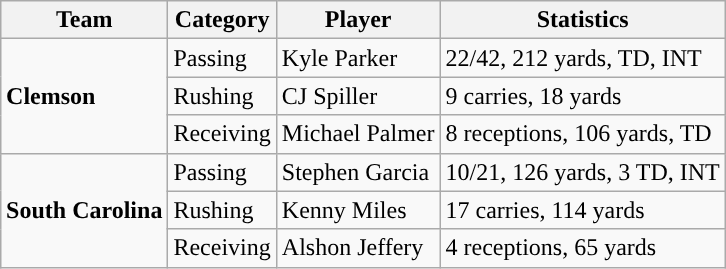<table class="wikitable" style="float: right;">
<tr>
<th>Team</th>
<th>Category</th>
<th>Player</th>
<th>Statistics</th>
</tr>
<tr>
<td rowspan=3><strong>Clemson</strong></td>
<td>Passing</td>
<td>Kyle Parker</td>
<td>22/42, 212 yards, TD, INT</td>
</tr>
<tr>
<td>Rushing</td>
<td>CJ Spiller</td>
<td>9 carries, 18 yards</td>
</tr>
<tr>
<td>Receiving</td>
<td>Michael Palmer</td>
<td>8 receptions, 106 yards, TD</td>
</tr>
<tr>
<td rowspan=3><strong>South Carolina</strong></td>
<td>Passing</td>
<td>Stephen Garcia</td>
<td>10/21, 126 yards, 3 TD, INT</td>
</tr>
<tr>
<td>Rushing</td>
<td>Kenny Miles</td>
<td>17 carries, 114 yards</td>
</tr>
<tr>
<td>Receiving</td>
<td>Alshon Jeffery</td>
<td>4 receptions, 65 yards</td>
</tr>
</table>
